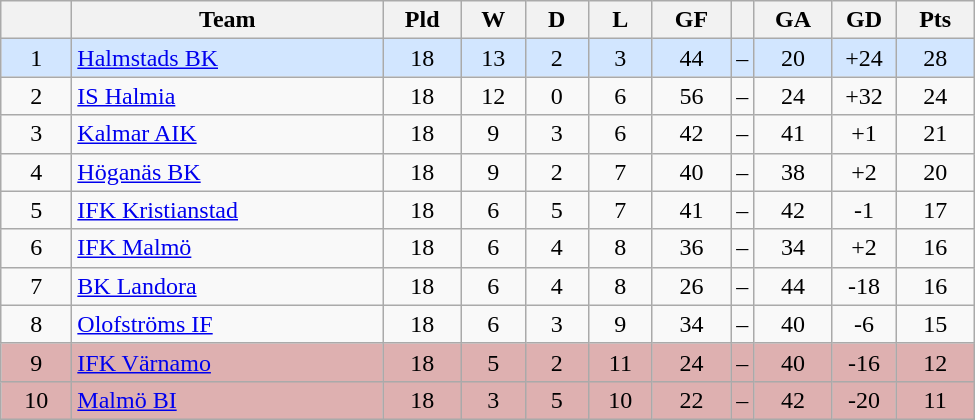<table class="wikitable" style="text-align: center;">
<tr>
<th style="width: 40px;"></th>
<th style="width: 200px;">Team</th>
<th style="width: 45px;">Pld</th>
<th style="width: 35px;">W</th>
<th style="width: 35px;">D</th>
<th style="width: 35px;">L</th>
<th style="width: 45px;">GF</th>
<th></th>
<th style="width: 45px;">GA</th>
<th style="width: 35px;">GD</th>
<th style="width: 45px;">Pts</th>
</tr>
<tr style="background: #d2e6ff">
<td>1</td>
<td style="text-align: left;"><a href='#'>Halmstads BK</a></td>
<td>18</td>
<td>13</td>
<td>2</td>
<td>3</td>
<td>44</td>
<td>–</td>
<td>20</td>
<td>+24</td>
<td>28</td>
</tr>
<tr>
<td>2</td>
<td style="text-align: left;"><a href='#'>IS Halmia</a></td>
<td>18</td>
<td>12</td>
<td>0</td>
<td>6</td>
<td>56</td>
<td>–</td>
<td>24</td>
<td>+32</td>
<td>24</td>
</tr>
<tr>
<td>3</td>
<td style="text-align: left;"><a href='#'>Kalmar AIK</a></td>
<td>18</td>
<td>9</td>
<td>3</td>
<td>6</td>
<td>42</td>
<td>–</td>
<td>41</td>
<td>+1</td>
<td>21</td>
</tr>
<tr>
<td>4</td>
<td style="text-align: left;"><a href='#'>Höganäs BK</a></td>
<td>18</td>
<td>9</td>
<td>2</td>
<td>7</td>
<td>40</td>
<td>–</td>
<td>38</td>
<td>+2</td>
<td>20</td>
</tr>
<tr>
<td>5</td>
<td style="text-align: left;"><a href='#'>IFK Kristianstad</a></td>
<td>18</td>
<td>6</td>
<td>5</td>
<td>7</td>
<td>41</td>
<td>–</td>
<td>42</td>
<td>-1</td>
<td>17</td>
</tr>
<tr>
<td>6</td>
<td style="text-align: left;"><a href='#'>IFK Malmö</a></td>
<td>18</td>
<td>6</td>
<td>4</td>
<td>8</td>
<td>36</td>
<td>–</td>
<td>34</td>
<td>+2</td>
<td>16</td>
</tr>
<tr>
<td>7</td>
<td style="text-align: left;"><a href='#'>BK Landora</a></td>
<td>18</td>
<td>6</td>
<td>4</td>
<td>8</td>
<td>26</td>
<td>–</td>
<td>44</td>
<td>-18</td>
<td>16</td>
</tr>
<tr>
<td>8</td>
<td style="text-align: left;"><a href='#'>Olofströms IF</a></td>
<td>18</td>
<td>6</td>
<td>3</td>
<td>9</td>
<td>34</td>
<td>–</td>
<td>40</td>
<td>-6</td>
<td>15</td>
</tr>
<tr style="background: #deb0b0">
<td>9</td>
<td style="text-align: left;"><a href='#'>IFK Värnamo</a></td>
<td>18</td>
<td>5</td>
<td>2</td>
<td>11</td>
<td>24</td>
<td>–</td>
<td>40</td>
<td>-16</td>
<td>12</td>
</tr>
<tr style="background: #deb0b0">
<td>10</td>
<td style="text-align: left;"><a href='#'>Malmö BI</a></td>
<td>18</td>
<td>3</td>
<td>5</td>
<td>10</td>
<td>22</td>
<td>–</td>
<td>42</td>
<td>-20</td>
<td>11</td>
</tr>
</table>
